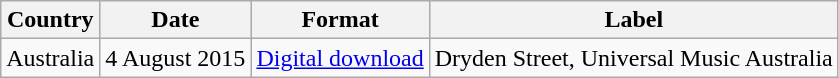<table class="wikitable">
<tr>
<th>Country</th>
<th>Date</th>
<th>Format</th>
<th>Label</th>
</tr>
<tr>
<td>Australia</td>
<td>4 August 2015</td>
<td><a href='#'>Digital download</a></td>
<td>Dryden Street, Universal Music Australia</td>
</tr>
</table>
